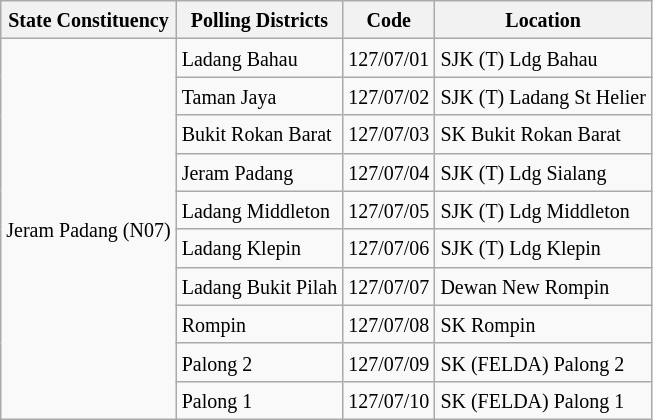<table class="wikitable sortable mw-collapsible">
<tr>
<th><small>State Constituency</small></th>
<th><small>Polling Districts</small></th>
<th><small>Code</small></th>
<th><small>Location</small></th>
</tr>
<tr>
<td rowspan="10"><small>Jeram Padang (N07)</small></td>
<td><small>Ladang Bahau</small></td>
<td><small>127/07/01</small></td>
<td><small>SJK (T) Ldg Bahau</small></td>
</tr>
<tr>
<td><small>Taman Jaya</small></td>
<td><small>127/07/02</small></td>
<td><small>SJK (T) Ladang St Helier</small></td>
</tr>
<tr>
<td><small>Bukit Rokan Barat</small></td>
<td><small>127/07/03</small></td>
<td><small>SK Bukit Rokan Barat</small></td>
</tr>
<tr>
<td><small>Jeram Padang</small></td>
<td><small>127/07/04</small></td>
<td><small>SJK (T) Ldg Sialang</small></td>
</tr>
<tr>
<td><small>Ladang Middleton</small></td>
<td><small>127/07/05</small></td>
<td><small>SJK (T) Ldg Middleton</small></td>
</tr>
<tr>
<td><small>Ladang Klepin</small></td>
<td><small>127/07/06</small></td>
<td><small>SJK (T) Ldg Klepin</small></td>
</tr>
<tr>
<td><small>Ladang Bukit Pilah</small></td>
<td><small>127/07/07</small></td>
<td><small>Dewan New Rompin</small></td>
</tr>
<tr>
<td><small>Rompin</small></td>
<td><small>127/07/08</small></td>
<td><small>SK Rompin</small></td>
</tr>
<tr>
<td><small>Palong 2</small></td>
<td><small>127/07/09</small></td>
<td><small>SK (FELDA) Palong 2</small></td>
</tr>
<tr>
<td><small>Palong 1</small></td>
<td><small>127/07/10</small></td>
<td><small>SK (FELDA) Palong 1</small></td>
</tr>
</table>
